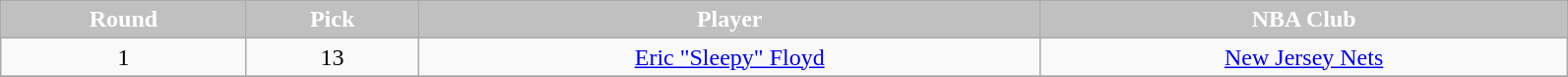<table class="wikitable" width="84%">
<tr align="center"  style="background:silver;color:#FFFFFF;">
<td><strong>Round</strong></td>
<td><strong>Pick</strong></td>
<td><strong>Player</strong></td>
<td><strong>NBA Club</strong></td>
</tr>
<tr align="center" bgcolor="">
<td>1</td>
<td>13</td>
<td><a href='#'>Eric "Sleepy" Floyd</a></td>
<td><a href='#'>New Jersey Nets</a></td>
</tr>
<tr align="center" bgcolor="">
</tr>
</table>
